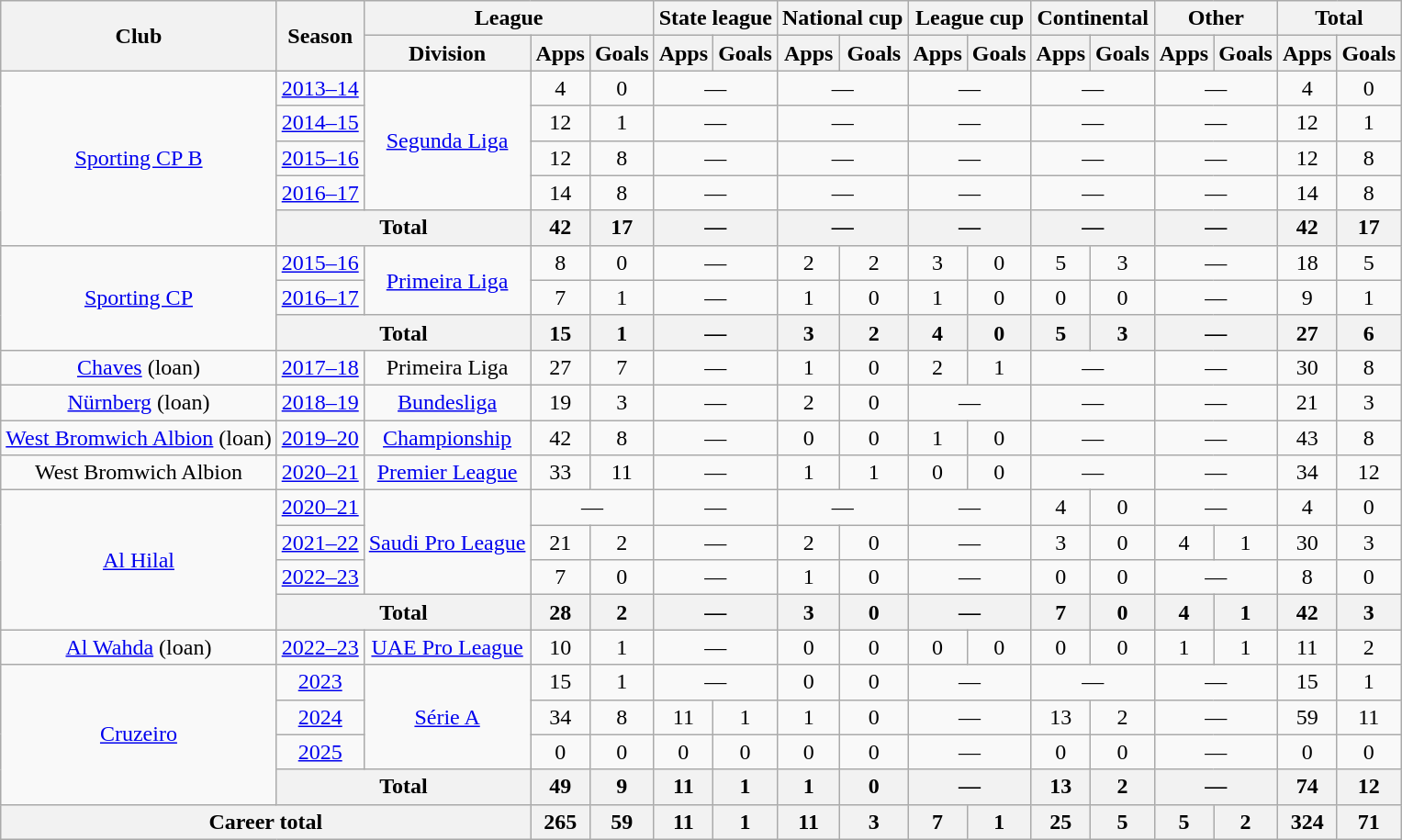<table class="wikitable" style="text-align: center">
<tr>
<th rowspan="2">Club</th>
<th rowspan="2">Season</th>
<th colspan="3">League</th>
<th colspan="2">State league</th>
<th colspan="2">National cup</th>
<th colspan="2">League cup</th>
<th colspan="2">Continental</th>
<th colspan="2">Other</th>
<th colspan="2">Total</th>
</tr>
<tr>
<th>Division</th>
<th>Apps</th>
<th>Goals</th>
<th>Apps</th>
<th>Goals</th>
<th>Apps</th>
<th>Goals</th>
<th>Apps</th>
<th>Goals</th>
<th>Apps</th>
<th>Goals</th>
<th>Apps</th>
<th>Goals</th>
<th>Apps</th>
<th>Goals</th>
</tr>
<tr>
<td rowspan="5"><a href='#'>Sporting CP B</a></td>
<td><a href='#'>2013–14</a></td>
<td rowspan="4"><a href='#'>Segunda Liga</a></td>
<td>4</td>
<td>0</td>
<td colspan="2">—</td>
<td colspan="2">—</td>
<td colspan="2">—</td>
<td colspan="2">—</td>
<td colspan="2">—</td>
<td>4</td>
<td>0</td>
</tr>
<tr>
<td><a href='#'>2014–15</a></td>
<td>12</td>
<td>1</td>
<td colspan="2">—</td>
<td colspan="2">—</td>
<td colspan="2">—</td>
<td colspan="2">—</td>
<td colspan="2">—</td>
<td>12</td>
<td>1</td>
</tr>
<tr>
<td><a href='#'>2015–16</a></td>
<td>12</td>
<td>8</td>
<td colspan="2">—</td>
<td colspan="2">—</td>
<td colspan="2">—</td>
<td colspan="2">—</td>
<td colspan="2">—</td>
<td>12</td>
<td>8</td>
</tr>
<tr>
<td><a href='#'>2016–17</a></td>
<td>14</td>
<td>8</td>
<td colspan="2">—</td>
<td colspan="2">—</td>
<td colspan="2">—</td>
<td colspan="2">—</td>
<td colspan="2">—</td>
<td>14</td>
<td>8</td>
</tr>
<tr>
<th colspan="2">Total</th>
<th>42</th>
<th>17</th>
<th colspan="2">—</th>
<th colspan="2">—</th>
<th colspan="2">—</th>
<th colspan="2">—</th>
<th colspan="2">—</th>
<th>42</th>
<th>17</th>
</tr>
<tr>
<td rowspan="3"><a href='#'>Sporting CP</a></td>
<td><a href='#'>2015–16</a></td>
<td rowspan="2"><a href='#'>Primeira Liga</a></td>
<td>8</td>
<td>0</td>
<td colspan="2">—</td>
<td>2</td>
<td>2</td>
<td>3</td>
<td>0</td>
<td>5</td>
<td>3</td>
<td colspan="2">—</td>
<td>18</td>
<td>5</td>
</tr>
<tr>
<td><a href='#'>2016–17</a></td>
<td>7</td>
<td>1</td>
<td colspan="2">—</td>
<td>1</td>
<td>0</td>
<td>1</td>
<td>0</td>
<td>0</td>
<td>0</td>
<td colspan="2">—</td>
<td>9</td>
<td>1</td>
</tr>
<tr>
<th colspan="2">Total</th>
<th>15</th>
<th>1</th>
<th colspan="2">—</th>
<th>3</th>
<th>2</th>
<th>4</th>
<th>0</th>
<th>5</th>
<th>3</th>
<th colspan="2">—</th>
<th>27</th>
<th>6</th>
</tr>
<tr>
<td><a href='#'>Chaves</a> (loan)</td>
<td><a href='#'>2017–18</a></td>
<td>Primeira Liga</td>
<td>27</td>
<td>7</td>
<td colspan="2">—</td>
<td>1</td>
<td>0</td>
<td>2</td>
<td>1</td>
<td colspan="2">—</td>
<td colspan="2">—</td>
<td>30</td>
<td>8</td>
</tr>
<tr>
<td><a href='#'>Nürnberg</a> (loan)</td>
<td><a href='#'>2018–19</a></td>
<td><a href='#'>Bundesliga</a></td>
<td>19</td>
<td>3</td>
<td colspan="2">—</td>
<td>2</td>
<td>0</td>
<td colspan="2">—</td>
<td colspan="2">—</td>
<td colspan="2">—</td>
<td>21</td>
<td>3</td>
</tr>
<tr>
<td><a href='#'>West Bromwich Albion</a> (loan)</td>
<td><a href='#'>2019–20</a></td>
<td><a href='#'>Championship</a></td>
<td>42</td>
<td>8</td>
<td colspan="2">—</td>
<td>0</td>
<td>0</td>
<td>1</td>
<td>0</td>
<td colspan="2">—</td>
<td colspan="2">—</td>
<td>43</td>
<td>8</td>
</tr>
<tr>
<td>West Bromwich Albion</td>
<td><a href='#'>2020–21</a></td>
<td><a href='#'>Premier League</a></td>
<td>33</td>
<td>11</td>
<td colspan="2">—</td>
<td>1</td>
<td>1</td>
<td>0</td>
<td>0</td>
<td colspan="2">—</td>
<td colspan="2">—</td>
<td>34</td>
<td>12</td>
</tr>
<tr>
<td rowspan="4"><a href='#'>Al Hilal</a></td>
<td><a href='#'>2020–21</a></td>
<td rowspan="3"><a href='#'>Saudi Pro League</a></td>
<td colspan="2">—</td>
<td colspan="2">—</td>
<td colspan="2">—</td>
<td colspan="2">—</td>
<td>4</td>
<td>0</td>
<td colspan="2">—</td>
<td>4</td>
<td>0</td>
</tr>
<tr>
<td><a href='#'>2021–22</a></td>
<td>21</td>
<td>2</td>
<td colspan="2">—</td>
<td>2</td>
<td>0</td>
<td colspan="2">—</td>
<td>3</td>
<td>0</td>
<td>4</td>
<td>1</td>
<td>30</td>
<td>3</td>
</tr>
<tr>
<td><a href='#'>2022–23</a></td>
<td>7</td>
<td>0</td>
<td colspan="2">—</td>
<td>1</td>
<td>0</td>
<td colspan="2">—</td>
<td>0</td>
<td>0</td>
<td colspan="2">—</td>
<td>8</td>
<td>0</td>
</tr>
<tr>
<th colspan="2">Total</th>
<th>28</th>
<th>2</th>
<th colspan="2">—</th>
<th>3</th>
<th>0</th>
<th colspan="2">—</th>
<th>7</th>
<th>0</th>
<th>4</th>
<th>1</th>
<th>42</th>
<th>3</th>
</tr>
<tr>
<td><a href='#'>Al Wahda</a> (loan)</td>
<td><a href='#'>2022–23</a></td>
<td><a href='#'>UAE Pro League</a></td>
<td>10</td>
<td>1</td>
<td colspan="2">—</td>
<td>0</td>
<td>0</td>
<td>0</td>
<td>0</td>
<td>0</td>
<td>0</td>
<td>1</td>
<td>1</td>
<td>11</td>
<td>2</td>
</tr>
<tr>
<td rowspan="4"><a href='#'>Cruzeiro</a></td>
<td><a href='#'>2023</a></td>
<td rowspan="3"><a href='#'>Série A</a></td>
<td>15</td>
<td>1</td>
<td colspan="2">—</td>
<td>0</td>
<td>0</td>
<td colspan="2">—</td>
<td colspan="2">—</td>
<td colspan="2">—</td>
<td>15</td>
<td>1</td>
</tr>
<tr>
<td><a href='#'>2024</a></td>
<td>34</td>
<td>8</td>
<td>11</td>
<td>1</td>
<td>1</td>
<td>0</td>
<td colspan="2">—</td>
<td>13</td>
<td>2</td>
<td colspan="2">—</td>
<td>59</td>
<td>11</td>
</tr>
<tr>
<td><a href='#'>2025</a></td>
<td>0</td>
<td>0</td>
<td>0</td>
<td>0</td>
<td>0</td>
<td>0</td>
<td colspan="2">—</td>
<td>0</td>
<td>0</td>
<td colspan="2">—</td>
<td>0</td>
<td>0</td>
</tr>
<tr>
<th colspan="2">Total</th>
<th>49</th>
<th>9</th>
<th>11</th>
<th>1</th>
<th>1</th>
<th>0</th>
<th colspan="2">—</th>
<th>13</th>
<th>2</th>
<th colspan="2">—</th>
<th>74</th>
<th>12</th>
</tr>
<tr>
<th colspan="3">Career total</th>
<th>265</th>
<th>59</th>
<th>11</th>
<th>1</th>
<th>11</th>
<th>3</th>
<th>7</th>
<th>1</th>
<th>25</th>
<th>5</th>
<th>5</th>
<th>2</th>
<th>324</th>
<th>71</th>
</tr>
</table>
